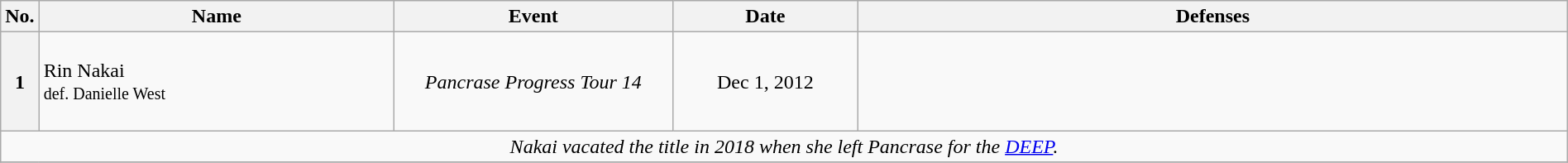<table class="wikitable" width=100%>
<tr>
<th width=1%>No.</th>
<th width=23%>Name</th>
<th width=18%>Event</th>
<th width=12%>Date</th>
<th width=46%>Defenses</th>
</tr>
<tr>
<th>1</th>
<td align=left> Rin Nakai<br><small>def. Danielle West</small></td>
<td align=center><em>Pancrase Progress Tour 14</em><br></td>
<td align=center>Dec 1, 2012</td>
<td><br><br><br><br></td>
</tr>
<tr>
<td align="center" colspan="5"><em>Nakai vacated the title in 2018 when she left Pancrase for the <a href='#'>DEEP</a>.</em></td>
</tr>
<tr>
</tr>
</table>
